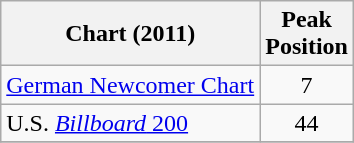<table class="wikitable">
<tr>
<th style="text-align:center;">Chart (2011)</th>
<th style="text-align:center;">Peak<br>Position</th>
</tr>
<tr>
<td align="left"><a href='#'>German Newcomer Chart</a></td>
<td style="text-align:center;">7</td>
</tr>
<tr>
<td align="left">U.S. <a href='#'><em>Billboard</em> 200</a></td>
<td style="text-align:center;">44</td>
</tr>
<tr>
</tr>
</table>
